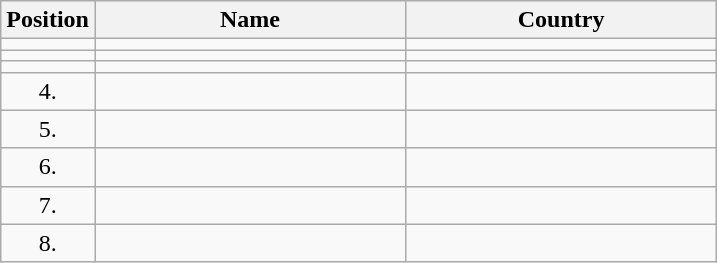<table class="wikitable">
<tr>
<th width="20">Position</th>
<th width="200">Name</th>
<th width="200">Country</th>
</tr>
<tr>
<td align="center"></td>
<td></td>
<td></td>
</tr>
<tr>
<td align="center"></td>
<td></td>
<td></td>
</tr>
<tr>
<td align="center"></td>
<td></td>
<td></td>
</tr>
<tr>
<td align="center">4.</td>
<td></td>
<td></td>
</tr>
<tr>
<td align="center">5.</td>
<td></td>
<td></td>
</tr>
<tr>
<td align="center">6.</td>
<td></td>
<td></td>
</tr>
<tr>
<td align="center">7.</td>
<td></td>
<td></td>
</tr>
<tr>
<td align="center">8.</td>
<td></td>
<td></td>
</tr>
</table>
